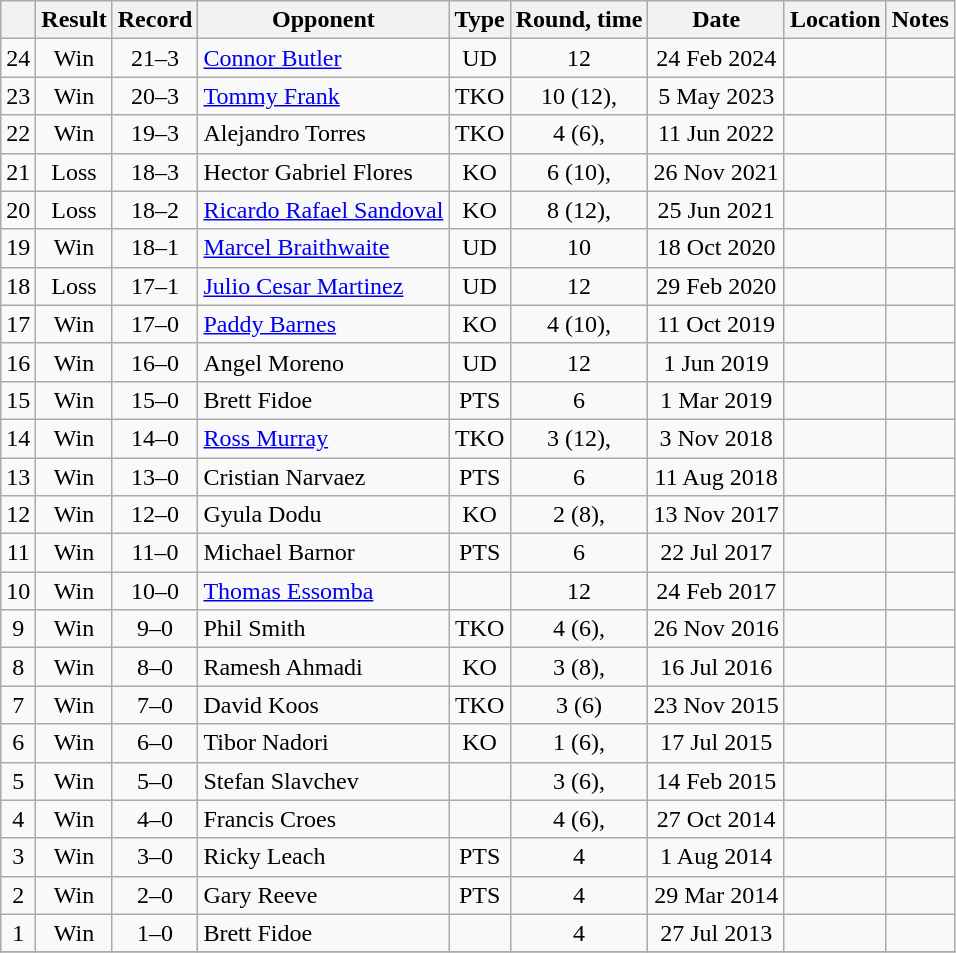<table class="wikitable" style="text-align:center">
<tr>
<th></th>
<th>Result</th>
<th>Record</th>
<th>Opponent</th>
<th>Type</th>
<th>Round, time</th>
<th>Date</th>
<th>Location</th>
<th>Notes</th>
</tr>
<tr>
<td>24</td>
<td>Win</td>
<td>21–3</td>
<td align=left><a href='#'>Connor Butler</a></td>
<td>UD</td>
<td>12</td>
<td>24 Feb 2024</td>
<td align=left></td>
<td align=left></td>
</tr>
<tr>
<td>23</td>
<td>Win</td>
<td>20–3</td>
<td align=left><a href='#'>Tommy Frank</a></td>
<td>TKO</td>
<td>10 (12), </td>
<td>5 May 2023</td>
<td align=left></td>
<td align=left></td>
</tr>
<tr>
<td>22</td>
<td>Win</td>
<td>19–3</td>
<td align=left>Alejandro Torres</td>
<td>TKO</td>
<td>4 (6), </td>
<td>11 Jun 2022</td>
<td align=left></td>
<td></td>
</tr>
<tr>
<td>21</td>
<td>Loss</td>
<td>18–3</td>
<td align=left>Hector Gabriel Flores</td>
<td>KO</td>
<td>6 (10), </td>
<td>26 Nov 2021</td>
<td align=left></td>
<td align=left></td>
</tr>
<tr>
<td>20</td>
<td>Loss</td>
<td>18–2</td>
<td align=left><a href='#'>Ricardo Rafael Sandoval</a></td>
<td>KO</td>
<td>8 (12), </td>
<td>25 Jun 2021</td>
<td align=left></td>
<td></td>
</tr>
<tr>
<td>19</td>
<td>Win</td>
<td>18–1</td>
<td align=left><a href='#'>Marcel Braithwaite</a></td>
<td>UD</td>
<td>10</td>
<td>18 Oct 2020</td>
<td align=left></td>
<td></td>
</tr>
<tr>
<td>18</td>
<td>Loss</td>
<td>17–1</td>
<td align=left><a href='#'>Julio Cesar Martinez</a></td>
<td>UD</td>
<td>12</td>
<td>29 Feb 2020</td>
<td align=left></td>
<td align=left></td>
</tr>
<tr>
<td>17</td>
<td>Win</td>
<td>17–0</td>
<td align=left><a href='#'>Paddy Barnes</a></td>
<td>KO</td>
<td>4 (10), </td>
<td>11 Oct 2019</td>
<td align=left></td>
<td align=left></td>
</tr>
<tr>
<td>16</td>
<td>Win</td>
<td>16–0</td>
<td align=left>Angel Moreno</td>
<td>UD</td>
<td>12</td>
<td>1 Jun 2019</td>
<td align=left></td>
<td align=left></td>
</tr>
<tr>
<td>15</td>
<td>Win</td>
<td>15–0</td>
<td align=left>Brett Fidoe</td>
<td>PTS</td>
<td>6</td>
<td>1 Mar 2019</td>
<td align=left></td>
<td></td>
</tr>
<tr>
<td>14</td>
<td>Win</td>
<td>14–0</td>
<td align=left><a href='#'>Ross Murray</a></td>
<td>TKO</td>
<td>3 (12), </td>
<td>3 Nov 2018</td>
<td align=left></td>
<td align=left></td>
</tr>
<tr>
<td>13</td>
<td>Win</td>
<td>13–0</td>
<td align=left>Cristian Narvaez</td>
<td>PTS</td>
<td>6</td>
<td>11 Aug 2018</td>
<td align=left></td>
<td></td>
</tr>
<tr>
<td>12</td>
<td>Win</td>
<td>12–0</td>
<td align=left>Gyula Dodu</td>
<td>KO</td>
<td>2 (8), </td>
<td>13 Nov 2017</td>
<td align=left></td>
<td></td>
</tr>
<tr>
<td>11</td>
<td>Win</td>
<td>11–0</td>
<td align=left>Michael Barnor</td>
<td>PTS</td>
<td>6</td>
<td>22 Jul 2017</td>
<td align=left></td>
<td></td>
</tr>
<tr>
<td>10</td>
<td>Win</td>
<td>10–0</td>
<td align=left><a href='#'>Thomas Essomba</a></td>
<td></td>
<td>12</td>
<td>24 Feb 2017</td>
<td align=left></td>
<td align=left></td>
</tr>
<tr>
<td>9</td>
<td>Win</td>
<td>9–0</td>
<td align=left>Phil Smith</td>
<td>TKO</td>
<td>4 (6), </td>
<td>26 Nov 2016</td>
<td align=left></td>
<td></td>
</tr>
<tr>
<td>8</td>
<td>Win</td>
<td>8–0</td>
<td align=left>Ramesh Ahmadi</td>
<td>KO</td>
<td>3 (8), </td>
<td>16 Jul 2016</td>
<td align=left></td>
<td></td>
</tr>
<tr>
<td>7</td>
<td>Win</td>
<td>7–0</td>
<td align=left>David Koos</td>
<td>TKO</td>
<td>3 (6)</td>
<td>23 Nov 2015</td>
<td align=left></td>
<td></td>
</tr>
<tr>
<td>6</td>
<td>Win</td>
<td>6–0</td>
<td align=left>Tibor Nadori</td>
<td>KO</td>
<td>1 (6), </td>
<td>17 Jul 2015</td>
<td align=left></td>
<td></td>
</tr>
<tr>
<td>5</td>
<td>Win</td>
<td>5–0</td>
<td align=left>Stefan Slavchev</td>
<td></td>
<td>3 (6), </td>
<td>14 Feb 2015</td>
<td align=left></td>
<td></td>
</tr>
<tr>
<td>4</td>
<td>Win</td>
<td>4–0</td>
<td align=left>Francis Croes</td>
<td></td>
<td>4 (6), </td>
<td>27 Oct 2014</td>
<td align=left></td>
<td></td>
</tr>
<tr>
<td>3</td>
<td>Win</td>
<td>3–0</td>
<td align=left>Ricky Leach</td>
<td>PTS</td>
<td>4</td>
<td>1 Aug 2014</td>
<td align=left></td>
<td></td>
</tr>
<tr>
<td>2</td>
<td>Win</td>
<td>2–0</td>
<td align=left>Gary Reeve</td>
<td>PTS</td>
<td>4</td>
<td>29 Mar 2014</td>
<td align=left></td>
<td></td>
</tr>
<tr>
<td>1</td>
<td>Win</td>
<td>1–0</td>
<td align=left>Brett Fidoe</td>
<td></td>
<td>4</td>
<td>27 Jul 2013</td>
<td align=left></td>
<td></td>
</tr>
<tr>
</tr>
</table>
